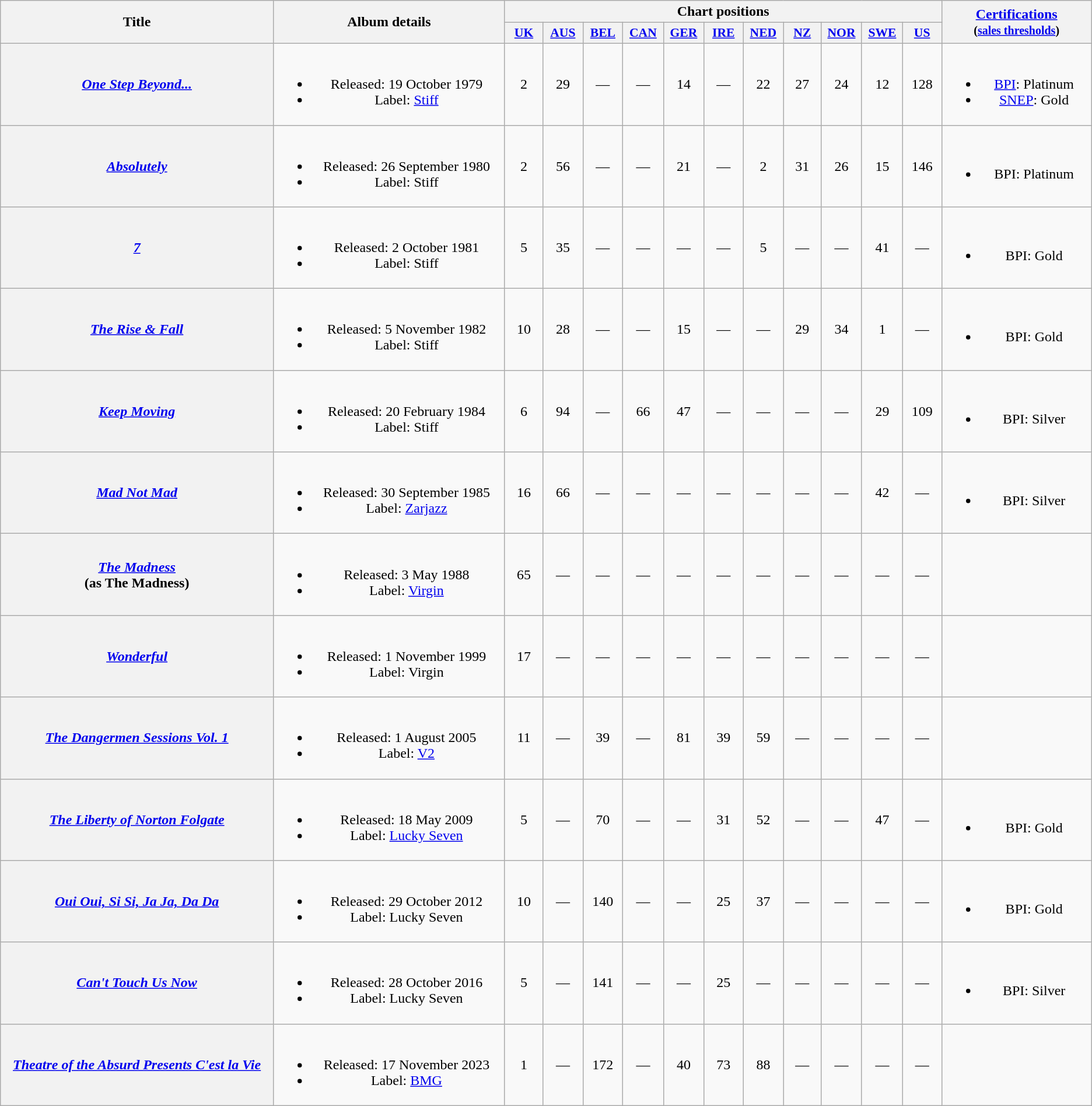<table class="wikitable plainrowheaders" style="text-align:center;">
<tr>
<th scope="col" rowspan="2" style="width:25em;">Title</th>
<th scope="col" rowspan="2" style="width:20em;">Album details</th>
<th scope="col" colspan="11">Chart positions</th>
<th rowspan="2" style="width:12em;"><a href='#'>Certifications</a><br><small>(<a href='#'>sales thresholds</a>)</small></th>
</tr>
<tr>
<th scope="col" style="width:3em;font-size:90%;"><a href='#'>UK</a><br></th>
<th scope="col" style="width:3em;font-size:90%;"><a href='#'>AUS</a><br></th>
<th scope="col" style="width:3em;font-size:90%;"><a href='#'>BEL</a><br></th>
<th scope="col" style="width:3em;font-size:90%;"><a href='#'>CAN</a><br></th>
<th scope="col" style="width:3em;font-size:90%;"><a href='#'>GER</a><br></th>
<th scope="col" style="width:3em;font-size:90%;"><a href='#'>IRE</a><br></th>
<th scope="col" style="width:3em;font-size:90%;"><a href='#'>NED</a><br></th>
<th scope="col" style="width:3em;font-size:90%;"><a href='#'>NZ</a><br></th>
<th scope="col" style="width:3em;font-size:90%;"><a href='#'>NOR</a><br></th>
<th scope="col" style="width:3em;font-size:90%;"><a href='#'>SWE</a><br></th>
<th scope="col" style="width:3em;font-size:90%;"><a href='#'>US</a><br></th>
</tr>
<tr>
<th scope="row"><em><a href='#'>One Step Beyond...</a></em></th>
<td><br><ul><li>Released: 19 October 1979</li><li>Label: <a href='#'>Stiff</a></li></ul></td>
<td>2</td>
<td>29</td>
<td>—</td>
<td>—</td>
<td>14</td>
<td>—</td>
<td>22</td>
<td>27</td>
<td>24</td>
<td>12</td>
<td>128</td>
<td><br><ul><li><a href='#'>BPI</a>: Platinum</li><li><a href='#'>SNEP</a>: Gold</li></ul></td>
</tr>
<tr>
<th scope="row"><em><a href='#'>Absolutely</a></em></th>
<td><br><ul><li>Released: 26 September 1980</li><li>Label: Stiff</li></ul></td>
<td>2</td>
<td>56</td>
<td>—</td>
<td>—</td>
<td>21</td>
<td>—</td>
<td>2</td>
<td>31</td>
<td>26</td>
<td>15</td>
<td>146</td>
<td><br><ul><li>BPI: Platinum</li></ul></td>
</tr>
<tr>
<th scope="row"><em><a href='#'>7</a></em></th>
<td><br><ul><li>Released: 2 October 1981</li><li>Label: Stiff</li></ul></td>
<td>5</td>
<td>35</td>
<td>—</td>
<td>—</td>
<td>—</td>
<td>—</td>
<td>5</td>
<td>—</td>
<td>—</td>
<td>41</td>
<td>—</td>
<td><br><ul><li>BPI: Gold</li></ul></td>
</tr>
<tr>
<th scope="row"><em><a href='#'>The Rise & Fall</a></em></th>
<td><br><ul><li>Released: 5 November 1982</li><li>Label: Stiff</li></ul></td>
<td>10</td>
<td>28</td>
<td>—</td>
<td>—</td>
<td>15</td>
<td>—</td>
<td>—</td>
<td>29</td>
<td>34</td>
<td>1</td>
<td>—</td>
<td><br><ul><li>BPI: Gold</li></ul></td>
</tr>
<tr>
<th scope="row"><em><a href='#'>Keep Moving</a></em></th>
<td><br><ul><li>Released: 20 February 1984</li><li>Label: Stiff</li></ul></td>
<td>6</td>
<td>94</td>
<td>—</td>
<td>66</td>
<td>47</td>
<td>—</td>
<td>—</td>
<td>—</td>
<td>—</td>
<td>29</td>
<td>109</td>
<td><br><ul><li>BPI: Silver</li></ul></td>
</tr>
<tr>
<th scope="row"><em><a href='#'>Mad Not Mad</a></em></th>
<td><br><ul><li>Released: 30 September 1985</li><li>Label: <a href='#'>Zarjazz</a></li></ul></td>
<td>16</td>
<td>66</td>
<td>—</td>
<td>—</td>
<td>—</td>
<td>—</td>
<td>—</td>
<td>—</td>
<td>—</td>
<td>42</td>
<td>—</td>
<td><br><ul><li>BPI: Silver</li></ul></td>
</tr>
<tr>
<th scope="row"><em><a href='#'>The Madness</a></em><br> (as The Madness)</th>
<td><br><ul><li>Released: 3 May 1988</li><li>Label: <a href='#'>Virgin</a></li></ul></td>
<td>65</td>
<td>—</td>
<td>—</td>
<td>—</td>
<td>—</td>
<td>—</td>
<td>—</td>
<td>—</td>
<td>—</td>
<td>—</td>
<td>—</td>
<td></td>
</tr>
<tr>
<th scope="row"><em><a href='#'>Wonderful</a></em></th>
<td><br><ul><li>Released: 1 November 1999</li><li>Label: Virgin</li></ul></td>
<td>17</td>
<td>—</td>
<td>—</td>
<td>—</td>
<td>—</td>
<td>—</td>
<td>—</td>
<td>—</td>
<td>—</td>
<td>—</td>
<td>—</td>
<td></td>
</tr>
<tr>
<th scope="row"><em><a href='#'>The Dangermen Sessions Vol. 1</a></em></th>
<td><br><ul><li>Released: 1 August 2005</li><li>Label: <a href='#'>V2</a></li></ul></td>
<td>11</td>
<td>—</td>
<td>39</td>
<td>—</td>
<td>81</td>
<td>39</td>
<td>59</td>
<td>—</td>
<td>—</td>
<td>—</td>
<td>—</td>
<td></td>
</tr>
<tr>
<th scope="row"><em><a href='#'>The Liberty of Norton Folgate</a></em></th>
<td><br><ul><li>Released: 18 May 2009</li><li>Label: <a href='#'>Lucky Seven</a></li></ul></td>
<td>5</td>
<td>—</td>
<td>70</td>
<td>—</td>
<td>—</td>
<td>31</td>
<td>52</td>
<td>—</td>
<td>—</td>
<td>47</td>
<td>—</td>
<td><br><ul><li>BPI: Gold</li></ul></td>
</tr>
<tr>
<th scope="row"><em><a href='#'>Oui Oui, Si Si, Ja Ja, Da Da</a></em></th>
<td><br><ul><li>Released: 29 October 2012</li><li>Label: Lucky Seven</li></ul></td>
<td>10</td>
<td>—</td>
<td>140</td>
<td>—</td>
<td>—</td>
<td>25</td>
<td>37</td>
<td>—</td>
<td>—</td>
<td>—</td>
<td>—</td>
<td><br><ul><li>BPI: Gold</li></ul></td>
</tr>
<tr>
<th scope="row"><em><a href='#'>Can't Touch Us Now</a></em></th>
<td><br><ul><li>Released: 28 October 2016</li><li>Label: Lucky Seven</li></ul></td>
<td>5</td>
<td>—</td>
<td>141</td>
<td>—</td>
<td>—</td>
<td>25</td>
<td>—</td>
<td>—</td>
<td>—</td>
<td>—</td>
<td>—</td>
<td><br><ul><li>BPI: Silver</li></ul></td>
</tr>
<tr>
<th scope="row"><em><a href='#'>Theatre of the Absurd Presents C'est la Vie</a></em></th>
<td><br><ul><li>Released: 17 November 2023</li><li>Label: <a href='#'>BMG</a></li></ul></td>
<td>1</td>
<td>—</td>
<td>172</td>
<td>—</td>
<td>40</td>
<td>73</td>
<td>88</td>
<td>—</td>
<td>—</td>
<td>—</td>
<td>—</td>
<td></td>
</tr>
</table>
